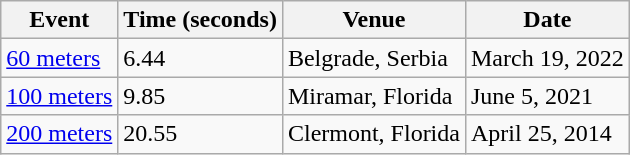<table class="wikitable">
<tr>
<th>Event</th>
<th>Time (seconds)</th>
<th>Venue</th>
<th>Date</th>
</tr>
<tr>
<td><a href='#'>60 meters</a></td>
<td>6.44</td>
<td>Belgrade, Serbia</td>
<td>March 19, 2022</td>
</tr>
<tr>
<td><a href='#'>100 meters</a></td>
<td>9.85</td>
<td>Miramar, Florida</td>
<td>June 5, 2021</td>
</tr>
<tr>
<td><a href='#'>200 meters</a></td>
<td>20.55</td>
<td>Clermont, Florida</td>
<td>April 25, 2014</td>
</tr>
</table>
